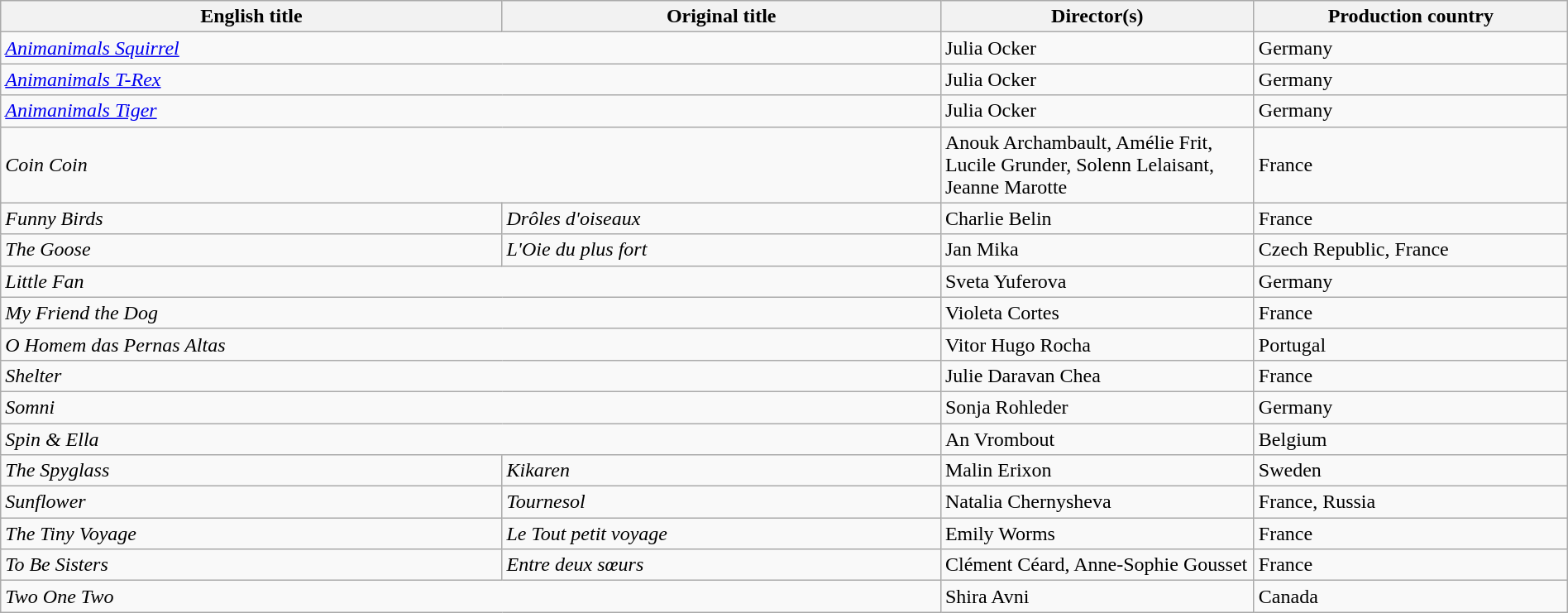<table class="wikitable" width=100%>
<tr>
<th scope="col" width="32%">English title</th>
<th scope="col" width="28%">Original title</th>
<th scope="col" width="20%">Director(s)</th>
<th scope="col" width="20%">Production country</th>
</tr>
<tr>
<td colspan=2><em><a href='#'>Animanimals Squirrel</a></em></td>
<td>Julia Ocker</td>
<td>Germany</td>
</tr>
<tr>
<td colspan=2><em><a href='#'>Animanimals T-Rex</a></em></td>
<td>Julia Ocker</td>
<td>Germany</td>
</tr>
<tr>
<td colspan=2><em><a href='#'>Animanimals Tiger</a></em></td>
<td>Julia Ocker</td>
<td>Germany</td>
</tr>
<tr>
<td colspan=2><em>Coin Coin</em></td>
<td>Anouk Archambault, Amélie Frit, Lucile Grunder, Solenn Lelaisant, Jeanne Marotte</td>
<td>France</td>
</tr>
<tr>
<td><em>Funny Birds</em></td>
<td><em>Drôles d'oiseaux</em></td>
<td>Charlie Belin</td>
<td>France</td>
</tr>
<tr>
<td><em>The Goose</em></td>
<td><em>L'Oie du plus fort</em></td>
<td>Jan Mika</td>
<td>Czech Republic, France</td>
</tr>
<tr>
<td colspan=2><em>Little Fan</em></td>
<td>Sveta Yuferova</td>
<td>Germany</td>
</tr>
<tr>
<td colspan=2><em>My Friend the Dog</em></td>
<td>Violeta Cortes</td>
<td>France</td>
</tr>
<tr>
<td colspan=2><em>O Homem das Pernas Altas</em></td>
<td>Vitor Hugo Rocha</td>
<td>Portugal</td>
</tr>
<tr>
<td colspan=2><em>Shelter</em></td>
<td>Julie Daravan Chea</td>
<td>France</td>
</tr>
<tr>
<td colspan=2><em>Somni</em></td>
<td>Sonja Rohleder</td>
<td>Germany</td>
</tr>
<tr>
<td colspan=2><em>Spin & Ella</em></td>
<td>An Vrombout</td>
<td>Belgium</td>
</tr>
<tr>
<td><em>The Spyglass</em></td>
<td><em>Kikaren</em></td>
<td>Malin Erixon</td>
<td>Sweden</td>
</tr>
<tr>
<td><em>Sunflower</em></td>
<td><em>Tournesol</em></td>
<td>Natalia Chernysheva</td>
<td>France, Russia</td>
</tr>
<tr>
<td><em>The Tiny Voyage</em></td>
<td><em>Le Tout petit voyage</em></td>
<td>Emily Worms</td>
<td>France</td>
</tr>
<tr>
<td><em>To Be Sisters</em></td>
<td><em>Entre deux sœurs</em></td>
<td>Clément Céard, Anne-Sophie Gousset</td>
<td>France</td>
</tr>
<tr>
<td colspan=2><em>Two One Two</em></td>
<td>Shira Avni</td>
<td>Canada</td>
</tr>
</table>
